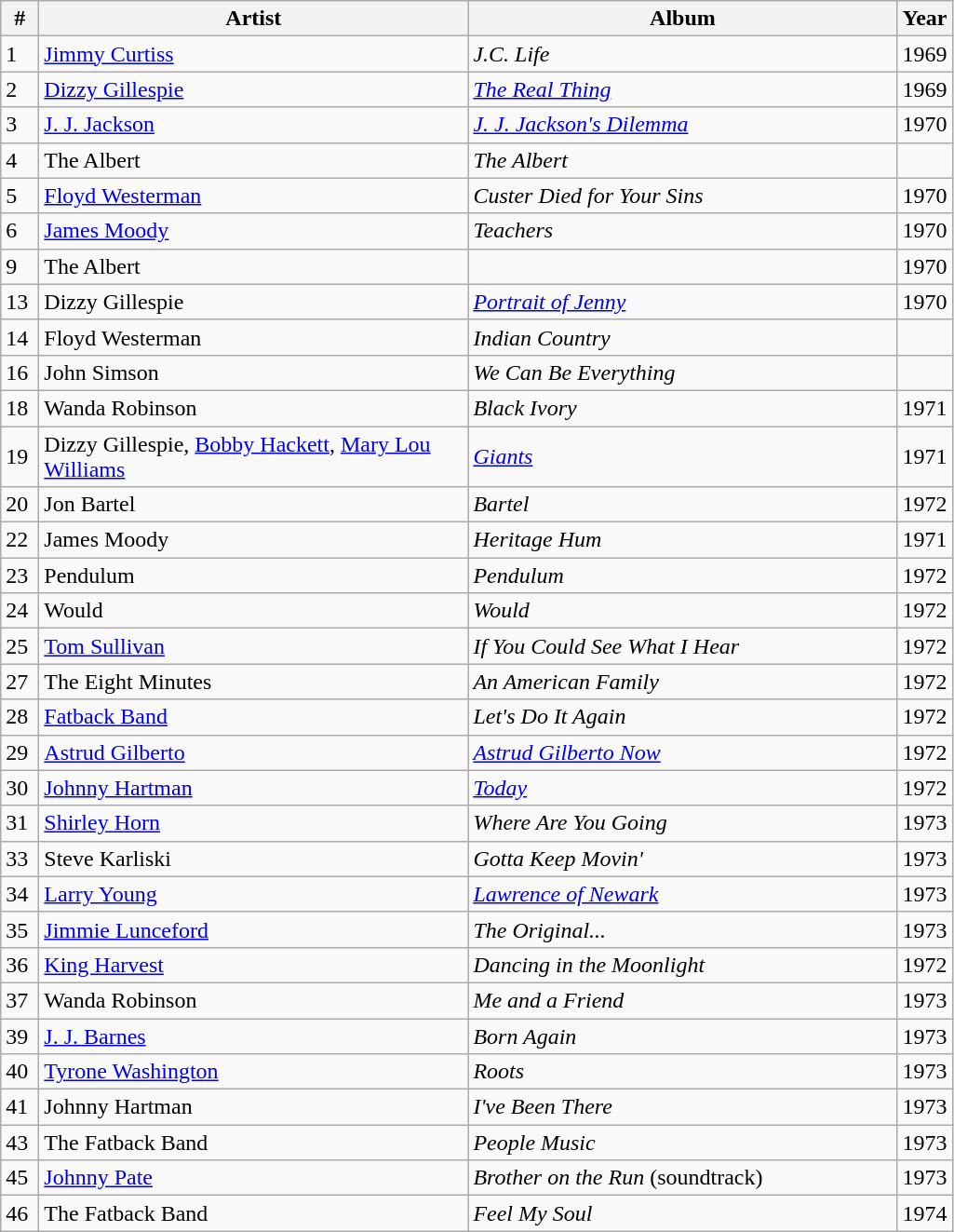<table class="wikitable sortable">
<tr>
<th align="left" valign="bottom" width="20">#</th>
<th align="left" valign="bottom" width="300">Artist</th>
<th align="left" valign="bottom" width="300">Album</th>
<th align="left" valign="bottom" width="20">Year</th>
</tr>
<tr>
<td>1</td>
<td><a href='#'>Jimmy Curtiss</a></td>
<td><em>J.C. Life</em></td>
<td>1969</td>
</tr>
<tr>
<td>2</td>
<td><a href='#'>Dizzy Gillespie</a></td>
<td><em><a href='#'>The Real Thing</a></em></td>
<td>1969</td>
</tr>
<tr>
<td>3</td>
<td><a href='#'>J. J. Jackson</a></td>
<td><em><a href='#'>J. J. Jackson's Dilemma</a></em></td>
<td>1970</td>
</tr>
<tr>
<td>4</td>
<td>The Albert</td>
<td><em>The Albert</em></td>
<td></td>
</tr>
<tr>
<td>5</td>
<td><a href='#'>Floyd Westerman</a></td>
<td><em>Custer Died for Your Sins</em></td>
<td>1970</td>
</tr>
<tr>
<td>6</td>
<td><a href='#'>James Moody</a></td>
<td><em>Teachers</em></td>
<td>1970</td>
</tr>
<tr>
<td>9</td>
<td>The Albert</td>
<td></td>
<td>1970</td>
</tr>
<tr>
<td>13</td>
<td>Dizzy Gillespie</td>
<td><em><a href='#'>Portrait of Jenny</a></em></td>
<td>1970</td>
</tr>
<tr>
<td>14</td>
<td>Floyd Westerman</td>
<td><em>Indian Country</em></td>
<td></td>
</tr>
<tr>
<td>16</td>
<td>John Simson</td>
<td><em>We Can Be Everything</em></td>
<td></td>
</tr>
<tr>
<td>18</td>
<td>Wanda Robinson</td>
<td><em>Black Ivory</em></td>
<td>1971</td>
</tr>
<tr>
<td>19</td>
<td>Dizzy Gillespie, <a href='#'>Bobby Hackett</a>, <a href='#'>Mary Lou Williams</a></td>
<td><em><a href='#'>Giants</a></em></td>
<td>1971</td>
</tr>
<tr>
<td>20</td>
<td>Jon Bartel</td>
<td><em>Bartel</em></td>
<td>1972</td>
</tr>
<tr>
<td>22</td>
<td>James Moody</td>
<td><em>Heritage Hum</em></td>
<td>1971</td>
</tr>
<tr>
<td>23</td>
<td>Pendulum</td>
<td><em>Pendulum</em></td>
<td>1972</td>
</tr>
<tr>
<td>24</td>
<td>Would</td>
<td><em>Would</em></td>
<td>1972</td>
</tr>
<tr>
<td>25</td>
<td><a href='#'>Tom Sullivan</a></td>
<td><em>If You Could See What I Hear</em></td>
<td>1972</td>
</tr>
<tr>
<td>27</td>
<td>The Eight Minutes</td>
<td><em>An American Family</em></td>
<td>1972</td>
</tr>
<tr>
<td>28</td>
<td><a href='#'>Fatback Band</a></td>
<td><em>Let's Do It Again</em></td>
<td>1972</td>
</tr>
<tr>
<td>29</td>
<td><a href='#'>Astrud Gilberto</a></td>
<td><em><a href='#'>Astrud Gilberto Now</a></em></td>
<td>1972</td>
</tr>
<tr>
<td>30</td>
<td><a href='#'>Johnny Hartman</a></td>
<td><em><a href='#'>Today</a></em></td>
<td>1972</td>
</tr>
<tr>
<td>31</td>
<td><a href='#'>Shirley Horn</a></td>
<td><em>Where Are You Going</em></td>
<td>1973</td>
</tr>
<tr>
<td>33</td>
<td>Steve Karliski</td>
<td><em>Gotta Keep Movin' </em></td>
<td>1973</td>
</tr>
<tr>
<td>34</td>
<td><a href='#'>Larry Young</a></td>
<td><em><a href='#'>Lawrence of Newark</a></em></td>
<td>1973</td>
</tr>
<tr>
<td>35</td>
<td><a href='#'>Jimmie Lunceford</a></td>
<td><em>The Original...</em></td>
<td>1973</td>
</tr>
<tr>
<td>36</td>
<td><a href='#'>King Harvest</a></td>
<td><em>Dancing in the Moonlight</em></td>
<td>1972</td>
</tr>
<tr>
<td>37</td>
<td>Wanda Robinson</td>
<td><em>Me and a Friend</em></td>
<td>1973</td>
</tr>
<tr>
<td>39</td>
<td><a href='#'>J. J. Barnes</a></td>
<td><em>Born Again</em></td>
<td>1973</td>
</tr>
<tr>
<td>40</td>
<td><a href='#'>Tyrone Washington</a></td>
<td><em>Roots</em></td>
<td>1973</td>
</tr>
<tr>
<td>41</td>
<td>Johnny Hartman</td>
<td><em>I've Been There</em></td>
<td>1973</td>
</tr>
<tr>
<td>43</td>
<td>The Fatback Band</td>
<td><em>People Music</em></td>
<td>1973</td>
</tr>
<tr>
<td>45</td>
<td><a href='#'>Johnny Pate</a></td>
<td><em>Brother on the Run</em> (soundtrack)</td>
<td>1973</td>
</tr>
<tr>
<td>46</td>
<td>The Fatback Band</td>
<td><em>Feel My Soul</em></td>
<td>1974</td>
</tr>
</table>
